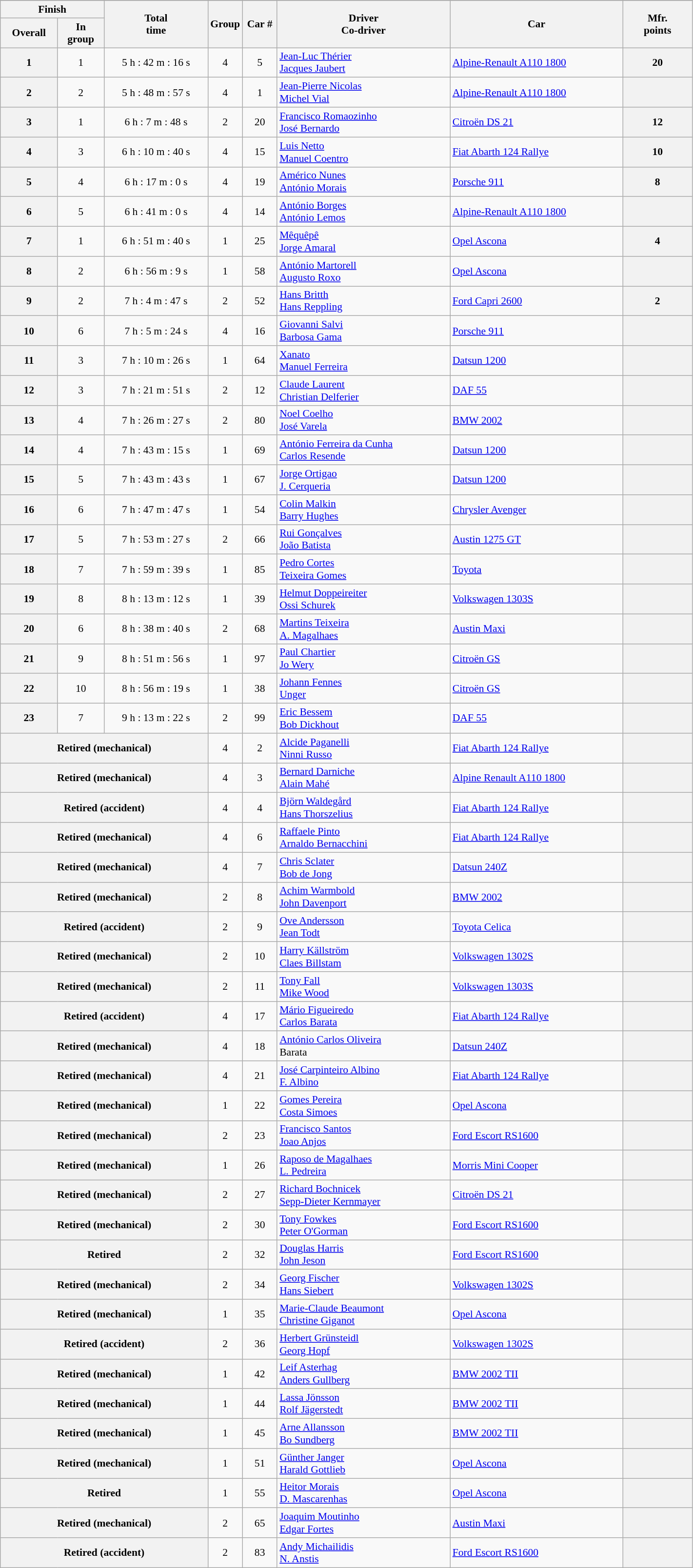<table class="wikitable" style="font-size:90%;">
<tr>
</tr>
<tr style="background:#efefef;">
<th width=15% colspan=2>Finish</th>
<th width=15% rowspan=2>Total<br>time</th>
<th width=5% rowspan=2>Group</th>
<th width=5% rowspan=2>Car #</th>
<th width=25% rowspan=2>Driver<br>Co-driver</th>
<th width=25% rowspan=2>Car</th>
<th width=10% rowspan=2>Mfr.<br>points</th>
</tr>
<tr>
<th>Overall</th>
<th>In<br>group</th>
</tr>
<tr align=center>
<th>1</th>
<td>1</td>
<td>5 h : 42 m : 16 s</td>
<td>4</td>
<td>5</td>
<td align=left> <a href='#'>Jean-Luc Thérier</a><br> <a href='#'>Jacques Jaubert</a></td>
<td align=left> <a href='#'>Alpine-Renault A110 1800</a></td>
<th>20</th>
</tr>
<tr align=center>
<th>2</th>
<td>2</td>
<td>5 h : 48 m : 57 s</td>
<td>4</td>
<td>1</td>
<td align=left> <a href='#'>Jean-Pierre Nicolas</a><br> <a href='#'>Michel Vial</a></td>
<td align=left> <a href='#'>Alpine-Renault A110 1800</a></td>
<th></th>
</tr>
<tr align=center>
<th>3</th>
<td>1</td>
<td>6 h : 7 m : 48 s</td>
<td>2</td>
<td>20</td>
<td align=left> <a href='#'>Francisco Romaozinho</a><br> <a href='#'>José Bernardo</a></td>
<td align=left> <a href='#'>Citroën DS 21</a></td>
<th>12</th>
</tr>
<tr align=center>
<th>4</th>
<td>3</td>
<td>6 h : 10 m : 40 s</td>
<td>4</td>
<td>15</td>
<td align=left> <a href='#'>Luis Netto</a><br> <a href='#'>Manuel Coentro</a></td>
<td align=left> <a href='#'>Fiat Abarth 124 Rallye</a></td>
<th>10</th>
</tr>
<tr align=center>
<th>5</th>
<td>4</td>
<td>6 h : 17 m : 0 s</td>
<td>4</td>
<td>19</td>
<td align=left> <a href='#'>Américo Nunes</a><br> <a href='#'>António Morais</a></td>
<td align=left> <a href='#'>Porsche 911</a></td>
<th>8</th>
</tr>
<tr align=center>
<th>6</th>
<td>5</td>
<td>6 h : 41 m : 0 s</td>
<td>4</td>
<td>14</td>
<td align=left> <a href='#'>António Borges</a><br> <a href='#'>António Lemos</a></td>
<td align=left> <a href='#'>Alpine-Renault A110 1800</a></td>
<th></th>
</tr>
<tr align=center>
<th>7</th>
<td>1</td>
<td>6 h : 51 m : 40 s</td>
<td>1</td>
<td>25</td>
<td align=left> <a href='#'>Mêquêpê</a><br> <a href='#'>Jorge Amaral</a></td>
<td align=left> <a href='#'>Opel Ascona</a></td>
<th>4</th>
</tr>
<tr align=center>
<th>8</th>
<td>2</td>
<td>6 h : 56 m : 9 s</td>
<td>1</td>
<td>58</td>
<td align=left> <a href='#'>António Martorell</a><br> <a href='#'>Augusto Roxo</a></td>
<td align=left> <a href='#'>Opel Ascona</a></td>
<th></th>
</tr>
<tr align=center>
<th>9</th>
<td>2</td>
<td>7 h : 4 m : 47 s</td>
<td>2</td>
<td>52</td>
<td align=left> <a href='#'>Hans Britth</a><br> <a href='#'>Hans Reppling</a></td>
<td align=left> <a href='#'>Ford Capri 2600</a></td>
<th>2</th>
</tr>
<tr align=center>
<th>10</th>
<td>6</td>
<td>7 h : 5 m : 24 s</td>
<td>4</td>
<td>16</td>
<td align=left> <a href='#'>Giovanni Salvi</a><br> <a href='#'>Barbosa Gama</a></td>
<td align=left> <a href='#'>Porsche 911</a></td>
<th></th>
</tr>
<tr align=center>
<th>11</th>
<td>3</td>
<td>7 h : 10 m : 26 s</td>
<td>1</td>
<td>64</td>
<td align=left> <a href='#'>Xanato</a><br> <a href='#'>Manuel Ferreira</a></td>
<td align=left> <a href='#'>Datsun 1200</a></td>
<th></th>
</tr>
<tr align=center>
<th>12</th>
<td>3</td>
<td>7 h : 21 m : 51 s</td>
<td>2</td>
<td>12</td>
<td align=left> <a href='#'>Claude Laurent</a><br> <a href='#'>Christian Delferier</a></td>
<td align=left> <a href='#'>DAF 55</a></td>
<th></th>
</tr>
<tr align=center>
<th>13</th>
<td>4</td>
<td>7 h : 26 m : 27 s</td>
<td>2</td>
<td>80</td>
<td align=left> <a href='#'>Noel Coelho</a><br> <a href='#'>José Varela</a></td>
<td align=left> <a href='#'>BMW 2002</a></td>
<th></th>
</tr>
<tr align=center>
<th>14</th>
<td>4</td>
<td>7 h : 43 m : 15 s</td>
<td>1</td>
<td>69</td>
<td align=left> <a href='#'>António Ferreira da Cunha</a><br> <a href='#'>Carlos Resende</a></td>
<td align=left> <a href='#'>Datsun 1200</a></td>
<th></th>
</tr>
<tr align=center>
<th>15</th>
<td>5</td>
<td>7 h : 43 m : 43 s</td>
<td>1</td>
<td>67</td>
<td align=left> <a href='#'>Jorge Ortigao</a><br> <a href='#'>J. Cerqueria</a></td>
<td align=left> <a href='#'>Datsun 1200</a></td>
<th></th>
</tr>
<tr align=center>
<th>16</th>
<td>6</td>
<td>7 h : 47 m : 47 s</td>
<td>1</td>
<td>54</td>
<td align=left> <a href='#'>Colin Malkin</a><br> <a href='#'>Barry Hughes</a></td>
<td align=left> <a href='#'>Chrysler Avenger</a></td>
<th></th>
</tr>
<tr align=center>
<th>17</th>
<td>5</td>
<td>7 h : 53 m : 27 s</td>
<td>2</td>
<td>66</td>
<td align=left> <a href='#'>Rui Gonçalves</a><br> <a href='#'>João Batista</a></td>
<td align=left> <a href='#'>Austin 1275 GT</a></td>
<th></th>
</tr>
<tr align=center>
<th>18</th>
<td>7</td>
<td>7 h : 59 m : 39 s</td>
<td>1</td>
<td>85</td>
<td align=left> <a href='#'>Pedro Cortes</a><br> <a href='#'>Teixeira Gomes</a></td>
<td align=left> <a href='#'>Toyota</a></td>
<th></th>
</tr>
<tr align=center>
<th>19</th>
<td>8</td>
<td>8 h : 13 m : 12 s</td>
<td>1</td>
<td>39</td>
<td align=left> <a href='#'>Helmut Doppeireiter</a><br> <a href='#'>Ossi Schurek</a></td>
<td align=left> <a href='#'>Volkswagen 1303S</a></td>
<th></th>
</tr>
<tr align=center>
<th>20</th>
<td>6</td>
<td>8 h : 38 m : 40 s</td>
<td>2</td>
<td>68</td>
<td align=left> <a href='#'>Martins Teixeira</a><br> <a href='#'>A. Magalhaes</a></td>
<td align=left> <a href='#'>Austin Maxi</a></td>
<th></th>
</tr>
<tr align=center>
<th>21</th>
<td>9</td>
<td>8 h : 51 m : 56 s</td>
<td>1</td>
<td>97</td>
<td align=left> <a href='#'>Paul Chartier</a><br> <a href='#'>Jo Wery</a></td>
<td align=left> <a href='#'>Citroën GS</a></td>
<th></th>
</tr>
<tr align=center>
<th>22</th>
<td>10</td>
<td>8 h : 56 m : 19 s</td>
<td>1</td>
<td>38</td>
<td align=left> <a href='#'>Johann Fennes</a><br> <a href='#'>Unger</a></td>
<td align=left> <a href='#'>Citroën GS</a></td>
<th></th>
</tr>
<tr align=center>
<th>23</th>
<td>7</td>
<td>9 h : 13 m : 22 s</td>
<td>2</td>
<td>99</td>
<td align=left> <a href='#'>Eric Bessem</a><br> <a href='#'>Bob Dickhout</a></td>
<td align=left> <a href='#'>DAF 55</a></td>
<th></th>
</tr>
<tr align=center>
<th colspan=3>Retired (mechanical)</th>
<td>4</td>
<td>2</td>
<td align=left> <a href='#'>Alcide Paganelli</a><br> <a href='#'>Ninni Russo</a></td>
<td align=left> <a href='#'>Fiat Abarth 124 Rallye</a></td>
<th></th>
</tr>
<tr align=center>
<th colspan=3>Retired (mechanical)</th>
<td>4</td>
<td>3</td>
<td align=left> <a href='#'>Bernard Darniche</a><br> <a href='#'>Alain Mahé</a></td>
<td align=left> <a href='#'>Alpine Renault A110 1800</a></td>
<th></th>
</tr>
<tr align=center>
<th colspan=3>Retired (accident)</th>
<td>4</td>
<td>4</td>
<td align=left> <a href='#'>Björn Waldegård</a><br> <a href='#'>Hans Thorszelius</a></td>
<td align=left> <a href='#'>Fiat Abarth 124 Rallye</a></td>
<th></th>
</tr>
<tr align=center>
<th colspan=3>Retired (mechanical)</th>
<td>4</td>
<td>6</td>
<td align=left> <a href='#'>Raffaele Pinto</a><br> <a href='#'>Arnaldo Bernacchini</a></td>
<td align=left> <a href='#'>Fiat Abarth 124 Rallye</a></td>
<th></th>
</tr>
<tr align=center>
<th colspan=3>Retired (mechanical)</th>
<td>4</td>
<td>7</td>
<td align=left> <a href='#'>Chris Sclater</a><br> <a href='#'>Bob de Jong</a></td>
<td align=left> <a href='#'>Datsun 240Z</a></td>
<th></th>
</tr>
<tr align=center>
<th colspan=3>Retired (mechanical)</th>
<td>2</td>
<td>8</td>
<td align=left> <a href='#'>Achim Warmbold</a><br> <a href='#'>John Davenport</a></td>
<td align=left> <a href='#'>BMW 2002</a></td>
<th></th>
</tr>
<tr align=center>
<th colspan=3>Retired (accident)</th>
<td>2</td>
<td>9</td>
<td align=left> <a href='#'>Ove Andersson</a><br> <a href='#'>Jean Todt</a></td>
<td align=left> <a href='#'>Toyota Celica</a></td>
<th></th>
</tr>
<tr align=center>
<th colspan=3>Retired (mechanical)</th>
<td>2</td>
<td>10</td>
<td align=left> <a href='#'>Harry Källström</a><br> <a href='#'>Claes Billstam</a></td>
<td align=left> <a href='#'>Volkswagen 1302S</a></td>
<th></th>
</tr>
<tr align=center>
<th colspan=3>Retired (mechanical)</th>
<td>2</td>
<td>11</td>
<td align=left> <a href='#'>Tony Fall</a><br> <a href='#'>Mike Wood</a></td>
<td align=left> <a href='#'>Volkswagen 1303S</a></td>
<th></th>
</tr>
<tr align=center>
<th colspan=3>Retired (accident)</th>
<td>4</td>
<td>17</td>
<td align=left> <a href='#'>Mário Figueiredo</a><br> <a href='#'>Carlos Barata</a></td>
<td align=left> <a href='#'>Fiat Abarth 124 Rallye</a></td>
<th></th>
</tr>
<tr align=center>
<th colspan=3>Retired (mechanical)</th>
<td>4</td>
<td>18</td>
<td align=left> <a href='#'>António Carlos Oliveira</a><br> Barata</td>
<td align=left> <a href='#'>Datsun 240Z</a></td>
<th></th>
</tr>
<tr align=center>
<th colspan=3>Retired (mechanical)</th>
<td>4</td>
<td>21</td>
<td align=left> <a href='#'>José Carpinteiro Albino</a><br> <a href='#'>F. Albino</a></td>
<td align=left> <a href='#'>Fiat Abarth 124 Rallye</a></td>
<th></th>
</tr>
<tr align=center>
<th colspan=3>Retired (mechanical)</th>
<td>1</td>
<td>22</td>
<td align=left> <a href='#'>Gomes Pereira</a><br> <a href='#'>Costa Simoes</a></td>
<td align=left> <a href='#'>Opel Ascona</a></td>
<th></th>
</tr>
<tr align=center>
<th colspan=3>Retired (mechanical)</th>
<td>2</td>
<td>23</td>
<td align=left> <a href='#'>Francisco Santos</a><br> <a href='#'>Joao Anjos</a></td>
<td align=left> <a href='#'>Ford Escort RS1600</a></td>
<th></th>
</tr>
<tr align=center>
<th colspan=3>Retired (mechanical)</th>
<td>1</td>
<td>26</td>
<td align=left> <a href='#'>Raposo de Magalhaes</a><br> <a href='#'>L. Pedreira</a></td>
<td align=left> <a href='#'>Morris Mini Cooper</a></td>
<th></th>
</tr>
<tr align=center>
<th colspan=3>Retired (mechanical)</th>
<td>2</td>
<td>27</td>
<td align=left> <a href='#'>Richard Bochnicek</a><br> <a href='#'>Sepp-Dieter Kernmayer</a></td>
<td align=left> <a href='#'>Citroën DS 21</a></td>
<th></th>
</tr>
<tr align=center>
<th colspan=3>Retired (mechanical)</th>
<td>2</td>
<td>30</td>
<td align=left> <a href='#'>Tony Fowkes</a><br> <a href='#'>Peter O'Gorman</a></td>
<td align=left> <a href='#'>Ford Escort RS1600</a></td>
<th></th>
</tr>
<tr align=center>
<th colspan=3>Retired</th>
<td>2</td>
<td>32</td>
<td align=left> <a href='#'>Douglas Harris</a><br> <a href='#'>John Jeson</a></td>
<td align=left> <a href='#'>Ford Escort RS1600</a></td>
<th></th>
</tr>
<tr align=center>
<th colspan=3>Retired (mechanical)</th>
<td>2</td>
<td>34</td>
<td align=left> <a href='#'>Georg Fischer</a><br> <a href='#'>Hans Siebert</a></td>
<td align=left> <a href='#'>Volkswagen 1302S</a></td>
<th></th>
</tr>
<tr align=center>
<th colspan=3>Retired (mechanical)</th>
<td>1</td>
<td>35</td>
<td align=left> <a href='#'>Marie-Claude Beaumont</a><br> <a href='#'>Christine Giganot</a></td>
<td align=left> <a href='#'>Opel Ascona</a></td>
<th></th>
</tr>
<tr align=center>
<th colspan=3>Retired (accident)</th>
<td>2</td>
<td>36</td>
<td align=left> <a href='#'>Herbert Grünsteidl</a><br> <a href='#'>Georg Hopf</a></td>
<td align=left> <a href='#'>Volkswagen 1302S</a></td>
<th></th>
</tr>
<tr align=center>
<th colspan=3>Retired (mechanical)</th>
<td>1</td>
<td>42</td>
<td align=left> <a href='#'>Leif Asterhag</a><br> <a href='#'>Anders Gullberg</a></td>
<td align=left> <a href='#'>BMW 2002 TII</a></td>
<th></th>
</tr>
<tr align=center>
<th colspan=3>Retired (mechanical)</th>
<td>1</td>
<td>44</td>
<td align=left> <a href='#'>Lassa Jönsson</a><br> <a href='#'>Rolf Jägerstedt</a></td>
<td align=left> <a href='#'>BMW 2002 TII</a></td>
<th></th>
</tr>
<tr align=center>
<th colspan=3>Retired (mechanical)</th>
<td>1</td>
<td>45</td>
<td align=left> <a href='#'>Arne Allansson</a><br> <a href='#'>Bo Sundberg</a></td>
<td align=left> <a href='#'>BMW 2002 TII</a></td>
<th></th>
</tr>
<tr align=center>
<th colspan=3>Retired (mechanical)</th>
<td>1</td>
<td>51</td>
<td align=left> <a href='#'>Günther Janger</a><br> <a href='#'>Harald Gottlieb</a></td>
<td align=left> <a href='#'>Opel Ascona</a></td>
<th></th>
</tr>
<tr align=center>
<th colspan=3>Retired</th>
<td>1</td>
<td>55</td>
<td align=left> <a href='#'>Heitor Morais</a><br> <a href='#'>D. Mascarenhas</a></td>
<td align=left> <a href='#'>Opel Ascona</a></td>
<th></th>
</tr>
<tr align=center>
<th colspan=3>Retired (mechanical)</th>
<td>2</td>
<td>65</td>
<td align=left> <a href='#'>Joaquim Moutinho</a><br> <a href='#'>Edgar Fortes</a></td>
<td align=left> <a href='#'>Austin Maxi</a></td>
<th></th>
</tr>
<tr align=center>
<th colspan=3>Retired (accident)</th>
<td>2</td>
<td>83</td>
<td align=left> <a href='#'>Andy Michailidis</a><br> <a href='#'>N. Anstis</a></td>
<td align=left> <a href='#'>Ford Escort RS1600</a></td>
<th></th>
</tr>
</table>
